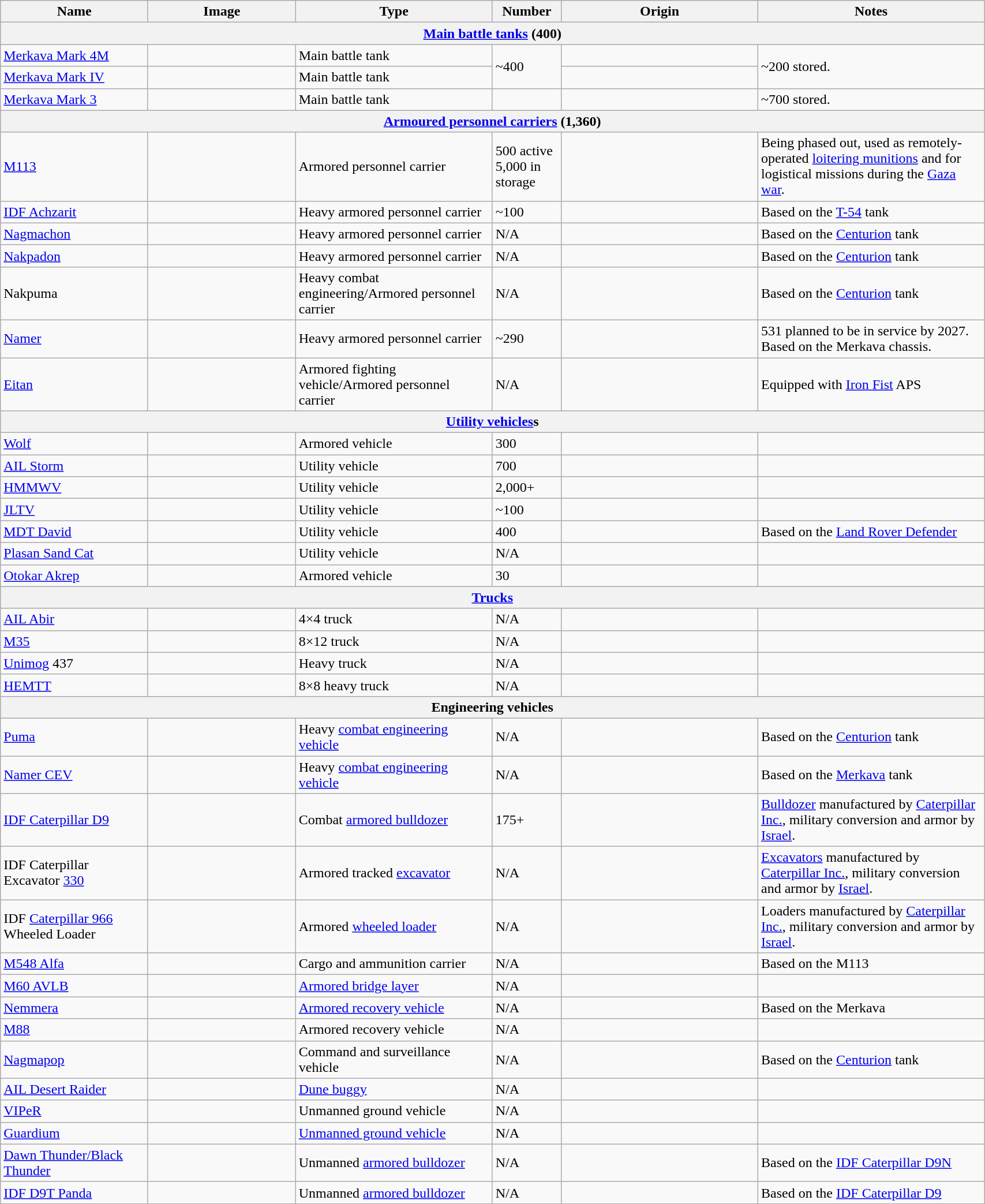<table class="wikitable" style="width:90%;">
<tr>
<th style="width:15%;">Name</th>
<th style="width:15%;">Image</th>
<th style="width:20%;">Type</th>
<th style="width:7%;">Number</th>
<th style="width:20%;">Origin</th>
<th>Notes</th>
</tr>
<tr>
<th colspan="6" style="align: center;"><a href='#'>Main battle tanks</a> (400)</th>
</tr>
<tr>
<td><a href='#'>Merkava Mark 4M</a></td>
<td></td>
<td>Main battle tank</td>
<td rowspan="2">~400</td>
<td></td>
<td rowspan="2">~200 stored.</td>
</tr>
<tr>
<td><a href='#'>Merkava Mark IV</a></td>
<td></td>
<td>Main battle tank</td>
<td></td>
</tr>
<tr>
<td><a href='#'>Merkava Mark 3</a></td>
<td></td>
<td>Main battle tank</td>
<td></td>
<td></td>
<td>~700 stored.</td>
</tr>
<tr>
<th colspan="6" style="align: center;"><a href='#'>Armoured personnel carriers</a> (1,360)</th>
</tr>
<tr>
<td><a href='#'>M113</a></td>
<td></td>
<td>Armored personnel carrier</td>
<td>500 active<br>5,000 in storage</td>
<td><br></td>
<td>Being phased out, used as remotely-operated <a href='#'>loitering munitions</a> and for logistical missions during the <a href='#'>Gaza war</a>.</td>
</tr>
<tr>
<td><a href='#'>IDF Achzarit</a></td>
<td></td>
<td>Heavy armored personnel carrier</td>
<td>~100</td>
<td></td>
<td>Based on the <a href='#'>T-54</a> tank</td>
</tr>
<tr>
<td><a href='#'>Nagmachon</a></td>
<td></td>
<td>Heavy armored personnel carrier</td>
<td>N/A</td>
<td><br></td>
<td>Based on the <a href='#'>Centurion</a> tank</td>
</tr>
<tr>
<td><a href='#'>Nakpadon</a></td>
<td></td>
<td>Heavy armored personnel carrier</td>
<td>N/A</td>
<td><br></td>
<td>Based on the <a href='#'>Centurion</a> tank</td>
</tr>
<tr>
<td>Nakpuma</td>
<td></td>
<td>Heavy combat engineering/Armored personnel carrier</td>
<td>N/A</td>
<td><br></td>
<td>Based on the <a href='#'>Centurion</a> tank</td>
</tr>
<tr>
<td><a href='#'>Namer</a></td>
<td></td>
<td>Heavy armored personnel carrier</td>
<td>~290</td>
<td></td>
<td>531 planned to be in service by 2027. Based on the Merkava chassis.</td>
</tr>
<tr>
<td><a href='#'>Eitan</a></td>
<td></td>
<td>Armored fighting vehicle/Armored personnel carrier</td>
<td>N/A</td>
<td></td>
<td>Equipped with <a href='#'>Iron Fist</a> APS</td>
</tr>
<tr>
<th colspan="6" style="align: center;"><a href='#'>Utility vehicles</a>s</th>
</tr>
<tr>
<td><a href='#'>Wolf</a> </td>
<td></td>
<td>Armored vehicle</td>
<td>300</td>
<td></td>
<td></td>
</tr>
<tr>
<td><a href='#'>AIL Storm</a> </td>
<td></td>
<td>Utility vehicle</td>
<td>700</td>
<td></td>
<td></td>
</tr>
<tr>
<td><a href='#'>HMMWV</a> </td>
<td></td>
<td>Utility vehicle</td>
<td>2,000+</td>
<td></td>
<td></td>
</tr>
<tr>
<td><a href='#'>JLTV</a></td>
<td></td>
<td>Utility vehicle</td>
<td>~100</td>
<td></td>
</tr>
<tr>
<td><a href='#'>MDT David</a> </td>
<td></td>
<td>Utility vehicle</td>
<td>400</td>
<td><br></td>
<td>Based on the <a href='#'>Land Rover Defender</a></td>
</tr>
<tr>
<td><a href='#'>Plasan Sand Cat</a></td>
<td></td>
<td>Utility vehicle</td>
<td>N/A</td>
<td></td>
<td></td>
</tr>
<tr>
<td><a href='#'>Otokar Akrep</a> </td>
<td></td>
<td>Armored vehicle</td>
<td>30</td>
<td></td>
<td></td>
</tr>
<tr>
<th colspan="6" style="align: center;"><a href='#'>Trucks</a></th>
</tr>
<tr>
<td><a href='#'>AIL Abir</a> </td>
<td></td>
<td>4×4 truck</td>
<td>N/A</td>
<td></td>
<td></td>
</tr>
<tr>
<td><a href='#'>M35</a> </td>
<td></td>
<td>8×12 truck</td>
<td>N/A</td>
<td></td>
<td></td>
</tr>
<tr>
<td><a href='#'>Unimog</a> 437</td>
<td></td>
<td>Heavy truck</td>
<td>N/A</td>
<td></td>
<td></td>
</tr>
<tr>
<td><a href='#'>HEMTT</a> </td>
<td></td>
<td>8×8 heavy truck</td>
<td>N/A</td>
<td></td>
<td></td>
</tr>
<tr>
<th colspan="6" style="align: center;">Engineering vehicles</th>
</tr>
<tr>
<td><a href='#'>Puma</a></td>
<td></td>
<td>Heavy <a href='#'>combat engineering vehicle</a></td>
<td>N/A</td>
<td><br></td>
<td>Based on the <a href='#'>Centurion</a> tank</td>
</tr>
<tr>
<td><a href='#'>Namer CEV</a></td>
<td></td>
<td>Heavy <a href='#'>combat engineering vehicle</a></td>
<td>N/A</td>
<td></td>
<td>Based on the <a href='#'>Merkava</a> tank</td>
</tr>
<tr>
<td><a href='#'>IDF Caterpillar D9</a> </td>
<td></td>
<td>Combat <a href='#'>armored bulldozer</a></td>
<td>175+</td>
<td><br></td>
<td><a href='#'>Bulldozer</a> manufactured by <a href='#'>Caterpillar Inc.</a>, military conversion and armor by <a href='#'>Israel</a>.</td>
</tr>
<tr>
<td>IDF Caterpillar Excavator <a href='#'>330</a></td>
<td></td>
<td>Armored tracked <a href='#'>excavator</a></td>
<td>N/A</td>
<td><br></td>
<td><a href='#'>Excavators</a> manufactured by <a href='#'>Caterpillar Inc.</a>, military conversion and armor by <a href='#'>Israel</a>.</td>
</tr>
<tr>
<td>IDF <a href='#'>Caterpillar 966</a> Wheeled Loader</td>
<td></td>
<td>Armored <a href='#'>wheeled loader</a></td>
<td>N/A</td>
<td><br></td>
<td>Loaders manufactured by <a href='#'>Caterpillar Inc.</a>, military conversion and armor by <a href='#'>Israel</a>.</td>
</tr>
<tr>
<td><a href='#'>M548 Alfa</a> </td>
<td></td>
<td>Cargo and ammunition carrier</td>
<td>N/A</td>
<td><br></td>
<td>Based on the M113</td>
</tr>
<tr>
<td><a href='#'>M60 AVLB</a></td>
<td></td>
<td><a href='#'>Armored bridge layer</a></td>
<td>N/A</td>
<td></td>
<td></td>
</tr>
<tr>
<td><a href='#'>Nemmera</a> </td>
<td></td>
<td><a href='#'>Armored recovery vehicle</a></td>
<td>N/A</td>
<td></td>
<td>Based on the Merkava</td>
</tr>
<tr>
<td><a href='#'>M88</a></td>
<td></td>
<td>Armored recovery vehicle</td>
<td>N/A</td>
<td></td>
<td></td>
</tr>
<tr>
<td><a href='#'>Nagmapop</a> </td>
<td></td>
<td>Command and surveillance vehicle</td>
<td>N/A</td>
<td><br></td>
<td>Based on the <a href='#'>Centurion</a> tank</td>
</tr>
<tr>
<td><a href='#'>AIL Desert Raider</a> </td>
<td></td>
<td><a href='#'>Dune buggy</a></td>
<td>N/A</td>
<td></td>
<td></td>
</tr>
<tr>
<td><a href='#'>VIPeR</a> </td>
<td></td>
<td>Unmanned ground vehicle</td>
<td>N/A</td>
<td></td>
<td></td>
</tr>
<tr>
<td><a href='#'>Guardium</a> </td>
<td></td>
<td><a href='#'>Unmanned ground vehicle</a></td>
<td>N/A</td>
<td></td>
<td></td>
</tr>
<tr>
<td><a href='#'>Dawn Thunder/Black Thunder</a> </td>
<td></td>
<td>Unmanned <a href='#'>armored bulldozer</a></td>
<td>N/A</td>
<td><br></td>
<td>Based on the <a href='#'>IDF Caterpillar D9N</a></td>
</tr>
<tr>
<td><a href='#'>IDF D9T Panda</a> </td>
<td></td>
<td>Unmanned <a href='#'>armored bulldozer</a></td>
<td>N/A</td>
<td><br></td>
<td>Based on the <a href='#'>IDF Caterpillar D9</a></td>
</tr>
</table>
